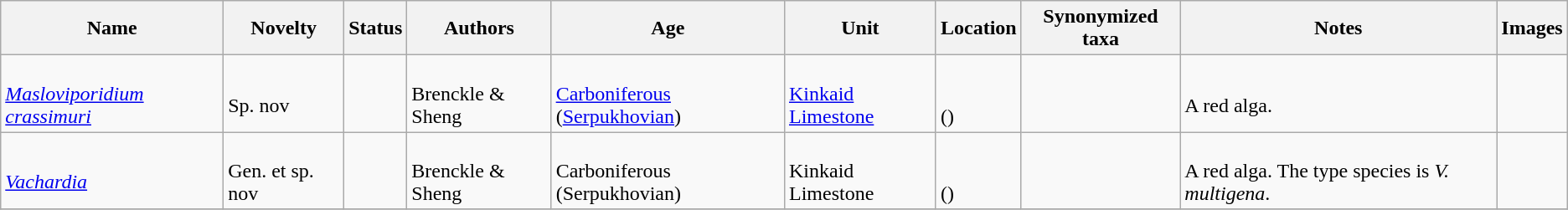<table class="wikitable sortable" align="center">
<tr>
<th>Name</th>
<th>Novelty</th>
<th>Status</th>
<th>Authors</th>
<th>Age</th>
<th>Unit</th>
<th>Location</th>
<th>Synonymized taxa</th>
<th>Notes</th>
<th>Images</th>
</tr>
<tr>
<td><br><em><a href='#'>Masloviporidium crassimuri</a></em></td>
<td><br>Sp. nov</td>
<td></td>
<td><br>Brenckle & Sheng</td>
<td><br><a href='#'>Carboniferous</a> (<a href='#'>Serpukhovian</a>)</td>
<td><br><a href='#'>Kinkaid Limestone</a></td>
<td><br><br>()</td>
<td></td>
<td><br>A red alga.</td>
<td></td>
</tr>
<tr>
<td><br><em><a href='#'>Vachardia</a></em></td>
<td><br>Gen. et sp. nov</td>
<td></td>
<td><br>Brenckle & Sheng</td>
<td><br>Carboniferous (Serpukhovian)</td>
<td><br>Kinkaid Limestone</td>
<td><br><br>()</td>
<td></td>
<td><br>A red alga. The type species is <em>V. multigena</em>.</td>
<td></td>
</tr>
<tr>
</tr>
</table>
